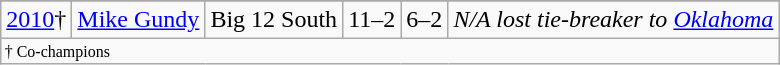<table class="wikitable">
<tr>
</tr>
<tr>
<td><a href='#'>2010</a>†</td>
<td><a href='#'>Mike Gundy</a></td>
<td>Big 12 South</td>
<td>11–2</td>
<td>6–2</td>
<td colspan="2"><em>N/A lost tie-breaker to <a href='#'>Oklahoma</a></em></td>
</tr>
<tr>
<td colspan="7" style="font-size:8pt;">† Co-champions</td>
</tr>
</table>
